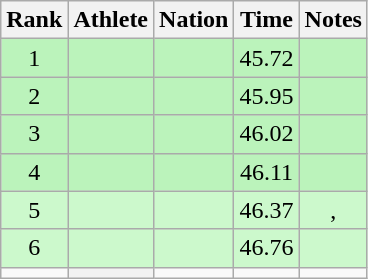<table class="wikitable plainrowheaders sortable" style="text-align:center;">
<tr>
<th scope=col>Rank</th>
<th scope=col>Athlete</th>
<th scope=col>Nation</th>
<th scope=col>Time</th>
<th scope=col>Notes</th>
</tr>
<tr bgcolor=#bbf3bb>
<td>1</td>
<th scope=row style="background:#bbf3bb; text-align:left;"></th>
<td align=left></td>
<td>45.72</td>
<td></td>
</tr>
<tr bgcolor=#bbf3bb>
<td>2</td>
<th scope=row style="background:#bbf3bb; text-align:left;"></th>
<td align=left></td>
<td>45.95</td>
<td></td>
</tr>
<tr bgcolor=#bbf3bb>
<td>3</td>
<th scope=row style="background:#bbf3bb; text-align:left;"></th>
<td align=left></td>
<td>46.02</td>
<td></td>
</tr>
<tr bgcolor=#bbf3bb>
<td>4</td>
<th scope=row style="background:#bbf3bb; text-align:left;"></th>
<td align=left></td>
<td>46.11</td>
<td></td>
</tr>
<tr bgcolor=#ccf9cc>
<td>5</td>
<th scope=row style="background:#ccf9cc; text-align:left;"></th>
<td align=left></td>
<td>46.37</td>
<td>, </td>
</tr>
<tr bgcolor=#ccf9cc>
<td>6</td>
<th scope=row style="background:#ccf9cc; text-align:left;"></th>
<td align=left></td>
<td>46.76</td>
<td></td>
</tr>
<tr>
<td></td>
<th scope=row style=text-align:left;></th>
<td align=left></td>
<td></td>
<td></td>
</tr>
</table>
